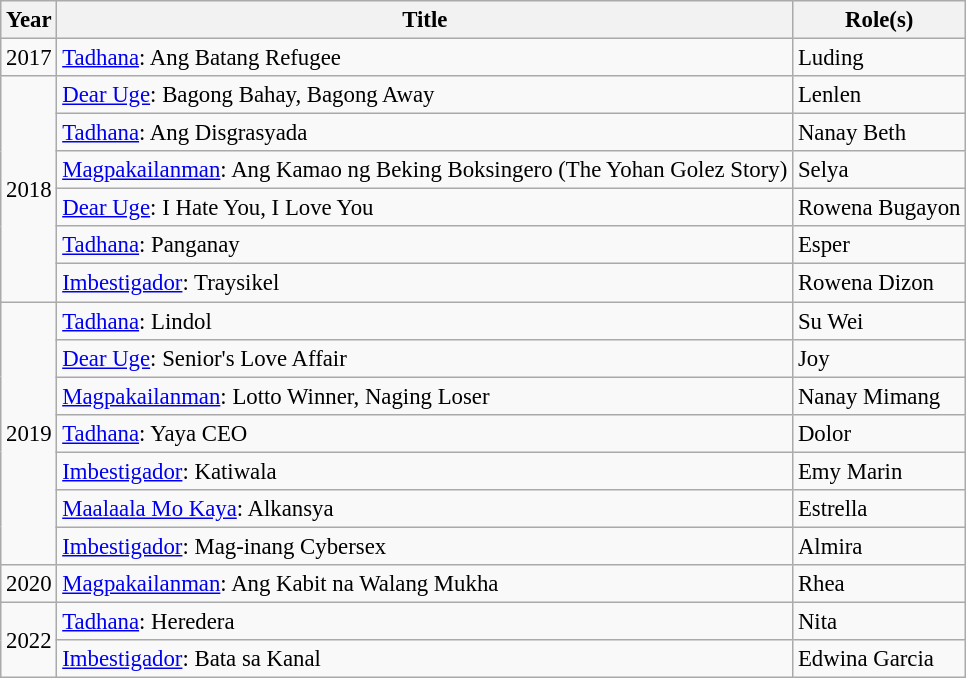<table class="wikitable sortable" style="font-size: 95%;">
<tr>
<th>Year</th>
<th>Title</th>
<th>Role(s)</th>
</tr>
<tr>
<td>2017</td>
<td><a href='#'>Tadhana</a>: Ang Batang Refugee</td>
<td>Luding</td>
</tr>
<tr>
<td rowspan="6">2018</td>
<td><a href='#'>Dear Uge</a>: Bagong Bahay, Bagong Away</td>
<td>Lenlen</td>
</tr>
<tr>
<td><a href='#'>Tadhana</a>: Ang Disgrasyada</td>
<td>Nanay Beth</td>
</tr>
<tr>
<td><a href='#'>Magpakailanman</a>: Ang Kamao ng Beking Boksingero (The Yohan Golez Story)</td>
<td>Selya</td>
</tr>
<tr>
<td><a href='#'>Dear Uge</a>: I Hate You, I Love You</td>
<td>Rowena Bugayon</td>
</tr>
<tr>
<td><a href='#'>Tadhana</a>: Panganay</td>
<td>Esper</td>
</tr>
<tr>
<td><a href='#'>Imbestigador</a>: Traysikel</td>
<td>Rowena Dizon</td>
</tr>
<tr>
<td rowspan="7">2019</td>
<td><a href='#'>Tadhana</a>: Lindol</td>
<td>Su Wei</td>
</tr>
<tr>
<td><a href='#'>Dear Uge</a>: Senior's Love Affair</td>
<td>Joy</td>
</tr>
<tr>
<td><a href='#'>Magpakailanman</a>: Lotto Winner, Naging Loser</td>
<td>Nanay Mimang</td>
</tr>
<tr>
<td><a href='#'>Tadhana</a>: Yaya CEO</td>
<td>Dolor</td>
</tr>
<tr>
<td><a href='#'>Imbestigador</a>: Katiwala</td>
<td>Emy Marin</td>
</tr>
<tr>
<td><a href='#'>Maalaala Mo Kaya</a>: Alkansya</td>
<td>Estrella</td>
</tr>
<tr>
<td><a href='#'>Imbestigador</a>: Mag-inang Cybersex</td>
<td>Almira</td>
</tr>
<tr>
<td>2020</td>
<td><a href='#'>Magpakailanman</a>: Ang Kabit na Walang Mukha</td>
<td>Rhea</td>
</tr>
<tr>
<td rowspan="2">2022</td>
<td><a href='#'>Tadhana</a>: Heredera</td>
<td>Nita</td>
</tr>
<tr>
<td><a href='#'>Imbestigador</a>: Bata sa Kanal</td>
<td>Edwina Garcia</td>
</tr>
</table>
